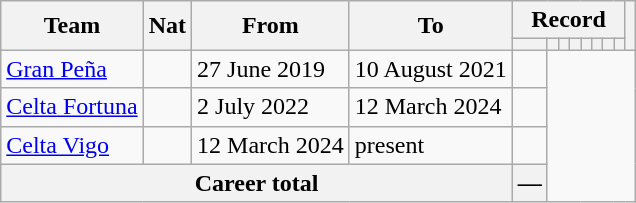<table class="wikitable" style="text-align: center">
<tr>
<th rowspan="2">Team</th>
<th rowspan="2">Nat</th>
<th rowspan="2">From</th>
<th rowspan="2">To</th>
<th colspan="8">Record</th>
<th rowspan=2></th>
</tr>
<tr>
<th></th>
<th></th>
<th></th>
<th></th>
<th></th>
<th></th>
<th></th>
<th></th>
</tr>
<tr>
<td align="left"><a href='#'>Gran Peña</a></td>
<td></td>
<td align=left>27 June 2019</td>
<td align=left>10 August 2021<br></td>
<td></td>
</tr>
<tr>
<td align="left"><a href='#'>Celta Fortuna</a></td>
<td></td>
<td align=left>2 July 2022</td>
<td align=left>12 March 2024<br></td>
<td></td>
</tr>
<tr>
<td align="left"><a href='#'>Celta Vigo</a></td>
<td></td>
<td align=left>12 March 2024</td>
<td align=left>present<br></td>
<td></td>
</tr>
<tr>
<th colspan=4><strong>Career total</strong><br></th>
<th>—</th>
</tr>
</table>
